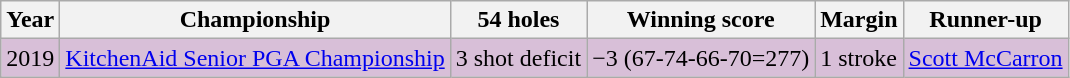<table class="wikitable">
<tr>
<th>Year</th>
<th>Championship</th>
<th>54 holes</th>
<th>Winning score</th>
<th>Margin</th>
<th>Runner-up</th>
</tr>
<tr style="background:thistle;">
<td>2019</td>
<td><a href='#'>KitchenAid Senior PGA Championship</a></td>
<td>3 shot deficit</td>
<td>−3 (67-74-66-70=277)</td>
<td>1 stroke</td>
<td> <a href='#'>Scott McCarron</a></td>
</tr>
</table>
